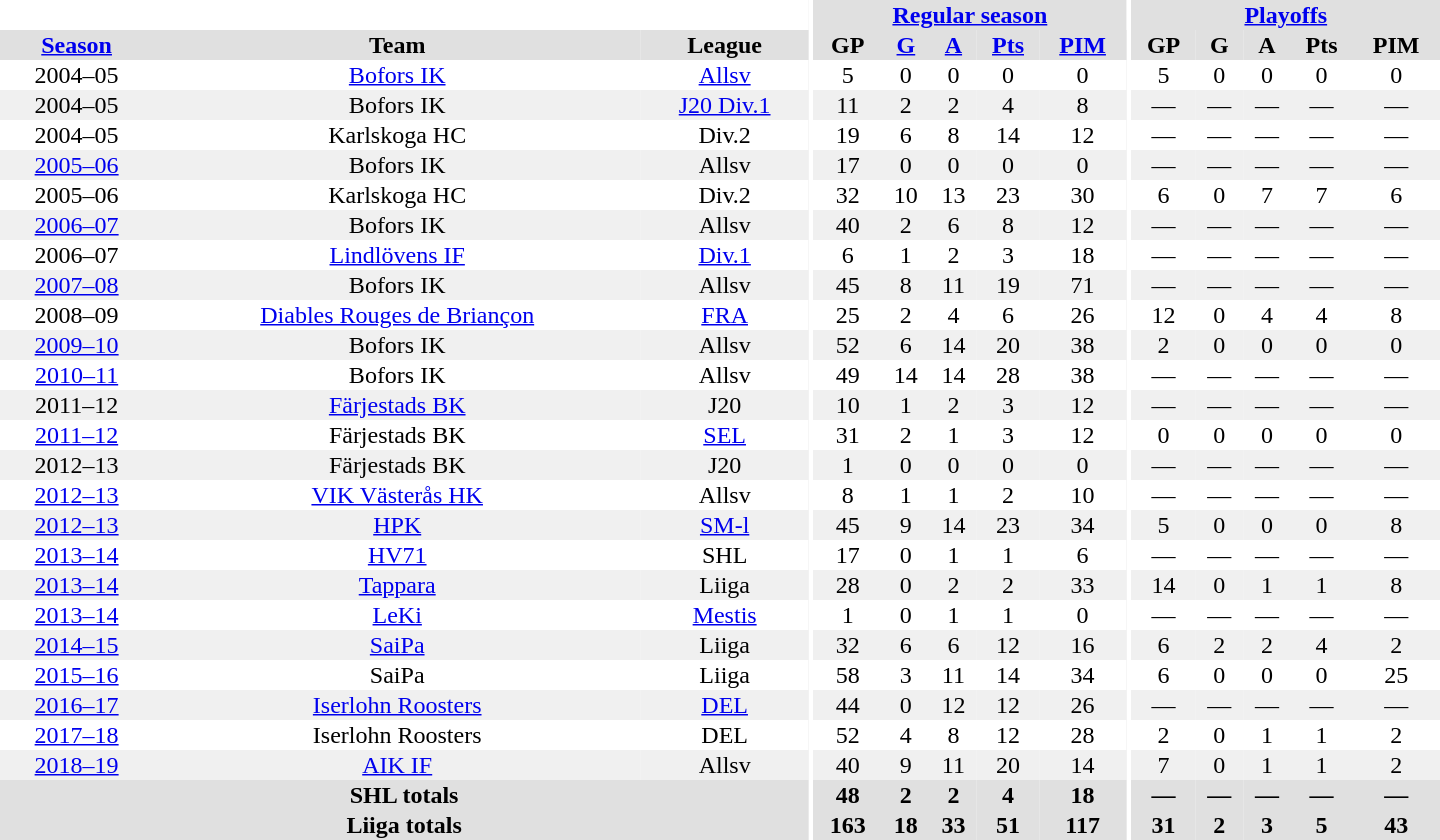<table border="0" cellpadding="1" cellspacing="0" style="text-align:center; width:60em">
<tr bgcolor="#e0e0e0">
<th colspan="3" bgcolor="#ffffff"></th>
<th rowspan="99" bgcolor="#ffffff"></th>
<th colspan="5"><a href='#'>Regular season</a></th>
<th rowspan="99" bgcolor="#ffffff"></th>
<th colspan="5"><a href='#'>Playoffs</a></th>
</tr>
<tr bgcolor="#e0e0e0">
<th><a href='#'>Season</a></th>
<th>Team</th>
<th>League</th>
<th>GP</th>
<th><a href='#'>G</a></th>
<th><a href='#'>A</a></th>
<th><a href='#'>Pts</a></th>
<th><a href='#'>PIM</a></th>
<th>GP</th>
<th>G</th>
<th>A</th>
<th>Pts</th>
<th>PIM</th>
</tr>
<tr>
<td>2004–05</td>
<td><a href='#'>Bofors IK</a></td>
<td><a href='#'>Allsv</a></td>
<td>5</td>
<td>0</td>
<td>0</td>
<td>0</td>
<td>0</td>
<td>5</td>
<td>0</td>
<td>0</td>
<td>0</td>
<td>0</td>
</tr>
<tr bgcolor="#f0f0f0">
<td>2004–05</td>
<td>Bofors IK</td>
<td><a href='#'>J20 Div.1</a></td>
<td>11</td>
<td>2</td>
<td>2</td>
<td>4</td>
<td>8</td>
<td>—</td>
<td>—</td>
<td>—</td>
<td>—</td>
<td>—</td>
</tr>
<tr>
<td>2004–05</td>
<td>Karlskoga HC</td>
<td>Div.2</td>
<td>19</td>
<td>6</td>
<td>8</td>
<td>14</td>
<td>12</td>
<td>—</td>
<td>—</td>
<td>—</td>
<td>—</td>
<td>—</td>
</tr>
<tr bgcolor="#f0f0f0">
<td><a href='#'>2005–06</a></td>
<td>Bofors IK</td>
<td>Allsv</td>
<td>17</td>
<td>0</td>
<td>0</td>
<td>0</td>
<td>0</td>
<td>—</td>
<td>—</td>
<td>—</td>
<td>—</td>
<td>—</td>
</tr>
<tr>
<td>2005–06</td>
<td>Karlskoga HC</td>
<td>Div.2</td>
<td>32</td>
<td>10</td>
<td>13</td>
<td>23</td>
<td>30</td>
<td>6</td>
<td>0</td>
<td>7</td>
<td>7</td>
<td>6</td>
</tr>
<tr bgcolor="#f0f0f0">
<td><a href='#'>2006–07</a></td>
<td>Bofors IK</td>
<td>Allsv</td>
<td>40</td>
<td>2</td>
<td>6</td>
<td>8</td>
<td>12</td>
<td>—</td>
<td>—</td>
<td>—</td>
<td>—</td>
<td>—</td>
</tr>
<tr>
<td>2006–07</td>
<td><a href='#'>Lindlövens IF</a></td>
<td><a href='#'>Div.1</a></td>
<td>6</td>
<td>1</td>
<td>2</td>
<td>3</td>
<td>18</td>
<td>—</td>
<td>—</td>
<td>—</td>
<td>—</td>
<td>—</td>
</tr>
<tr bgcolor="#f0f0f0">
<td><a href='#'>2007–08</a></td>
<td>Bofors IK</td>
<td>Allsv</td>
<td>45</td>
<td>8</td>
<td>11</td>
<td>19</td>
<td>71</td>
<td>—</td>
<td>—</td>
<td>—</td>
<td>—</td>
<td>—</td>
</tr>
<tr>
<td>2008–09</td>
<td><a href='#'>Diables Rouges de Briançon</a></td>
<td><a href='#'>FRA</a></td>
<td>25</td>
<td>2</td>
<td>4</td>
<td>6</td>
<td>26</td>
<td>12</td>
<td>0</td>
<td>4</td>
<td>4</td>
<td>8</td>
</tr>
<tr bgcolor="#f0f0f0">
<td><a href='#'>2009–10</a></td>
<td>Bofors IK</td>
<td>Allsv</td>
<td>52</td>
<td>6</td>
<td>14</td>
<td>20</td>
<td>38</td>
<td>2</td>
<td>0</td>
<td>0</td>
<td>0</td>
<td>0</td>
</tr>
<tr>
<td><a href='#'>2010–11</a></td>
<td>Bofors IK</td>
<td>Allsv</td>
<td>49</td>
<td>14</td>
<td>14</td>
<td>28</td>
<td>38</td>
<td>—</td>
<td>—</td>
<td>—</td>
<td>—</td>
<td>—</td>
</tr>
<tr bgcolor="#f0f0f0">
<td>2011–12</td>
<td><a href='#'>Färjestads BK</a></td>
<td>J20</td>
<td>10</td>
<td>1</td>
<td>2</td>
<td>3</td>
<td>12</td>
<td>—</td>
<td>—</td>
<td>—</td>
<td>—</td>
<td>—</td>
</tr>
<tr>
<td><a href='#'>2011–12</a></td>
<td>Färjestads BK</td>
<td><a href='#'>SEL</a></td>
<td>31</td>
<td>2</td>
<td>1</td>
<td>3</td>
<td>12</td>
<td>0</td>
<td>0</td>
<td>0</td>
<td>0</td>
<td>0</td>
</tr>
<tr bgcolor="#f0f0f0">
<td>2012–13</td>
<td>Färjestads BK</td>
<td>J20</td>
<td>1</td>
<td>0</td>
<td>0</td>
<td>0</td>
<td>0</td>
<td>—</td>
<td>—</td>
<td>—</td>
<td>—</td>
<td>—</td>
</tr>
<tr>
<td><a href='#'>2012–13</a></td>
<td><a href='#'>VIK Västerås HK</a></td>
<td>Allsv</td>
<td>8</td>
<td>1</td>
<td>1</td>
<td>2</td>
<td>10</td>
<td>—</td>
<td>—</td>
<td>—</td>
<td>—</td>
<td>—</td>
</tr>
<tr bgcolor="#f0f0f0">
<td><a href='#'>2012–13</a></td>
<td><a href='#'>HPK</a></td>
<td><a href='#'>SM-l</a></td>
<td>45</td>
<td>9</td>
<td>14</td>
<td>23</td>
<td>34</td>
<td>5</td>
<td>0</td>
<td>0</td>
<td>0</td>
<td>8</td>
</tr>
<tr>
<td><a href='#'>2013–14</a></td>
<td><a href='#'>HV71</a></td>
<td>SHL</td>
<td>17</td>
<td>0</td>
<td>1</td>
<td>1</td>
<td>6</td>
<td>—</td>
<td>—</td>
<td>—</td>
<td>—</td>
<td>—</td>
</tr>
<tr bgcolor="#f0f0f0">
<td><a href='#'>2013–14</a></td>
<td><a href='#'>Tappara</a></td>
<td>Liiga</td>
<td>28</td>
<td>0</td>
<td>2</td>
<td>2</td>
<td>33</td>
<td>14</td>
<td>0</td>
<td>1</td>
<td>1</td>
<td>8</td>
</tr>
<tr>
<td><a href='#'>2013–14</a></td>
<td><a href='#'>LeKi</a></td>
<td><a href='#'>Mestis</a></td>
<td>1</td>
<td>0</td>
<td>1</td>
<td>1</td>
<td>0</td>
<td>—</td>
<td>—</td>
<td>—</td>
<td>—</td>
<td>—</td>
</tr>
<tr bgcolor="#f0f0f0">
<td><a href='#'>2014–15</a></td>
<td><a href='#'>SaiPa</a></td>
<td>Liiga</td>
<td>32</td>
<td>6</td>
<td>6</td>
<td>12</td>
<td>16</td>
<td>6</td>
<td>2</td>
<td>2</td>
<td>4</td>
<td>2</td>
</tr>
<tr>
<td><a href='#'>2015–16</a></td>
<td>SaiPa</td>
<td>Liiga</td>
<td>58</td>
<td>3</td>
<td>11</td>
<td>14</td>
<td>34</td>
<td>6</td>
<td>0</td>
<td>0</td>
<td>0</td>
<td>25</td>
</tr>
<tr bgcolor="#f0f0f0">
<td><a href='#'>2016–17</a></td>
<td><a href='#'>Iserlohn Roosters</a></td>
<td><a href='#'>DEL</a></td>
<td>44</td>
<td>0</td>
<td>12</td>
<td>12</td>
<td>26</td>
<td>—</td>
<td>—</td>
<td>—</td>
<td>—</td>
<td>—</td>
</tr>
<tr>
<td><a href='#'>2017–18</a></td>
<td>Iserlohn Roosters</td>
<td>DEL</td>
<td>52</td>
<td>4</td>
<td>8</td>
<td>12</td>
<td>28</td>
<td>2</td>
<td>0</td>
<td>1</td>
<td>1</td>
<td>2</td>
</tr>
<tr bgcolor="#f0f0f0">
<td><a href='#'>2018–19</a></td>
<td><a href='#'>AIK IF</a></td>
<td>Allsv</td>
<td>40</td>
<td>9</td>
<td>11</td>
<td>20</td>
<td>14</td>
<td>7</td>
<td>0</td>
<td>1</td>
<td>1</td>
<td>2</td>
</tr>
<tr bgcolor="#e0e0e0">
<th colspan="3">SHL totals</th>
<th>48</th>
<th>2</th>
<th>2</th>
<th>4</th>
<th>18</th>
<th>—</th>
<th>—</th>
<th>—</th>
<th>—</th>
<th>—</th>
</tr>
<tr bgcolor="#e0e0e0">
<th colspan="3">Liiga totals</th>
<th>163</th>
<th>18</th>
<th>33</th>
<th>51</th>
<th>117</th>
<th>31</th>
<th>2</th>
<th>3</th>
<th>5</th>
<th>43</th>
</tr>
</table>
